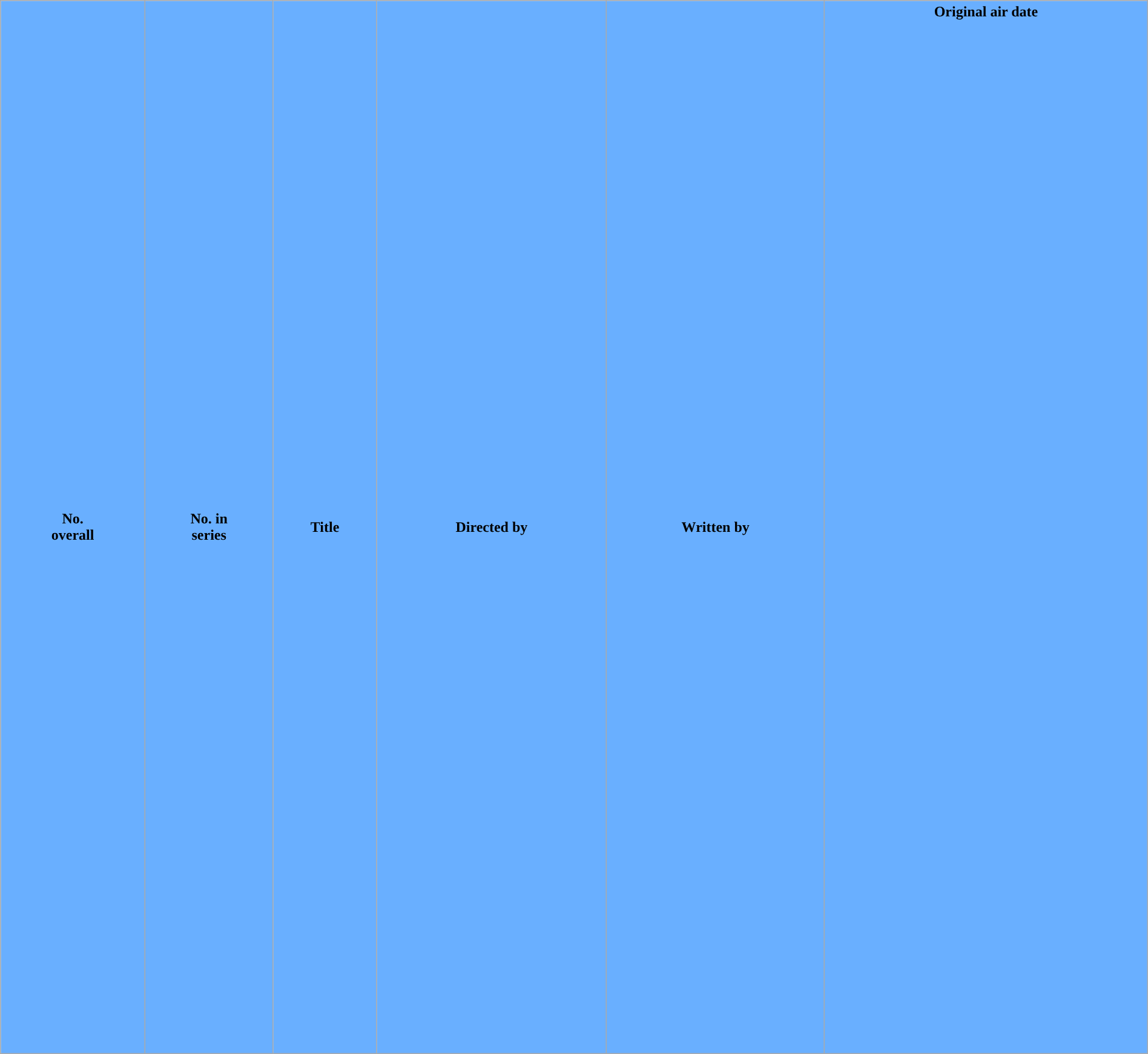<table class="wikitable" style="width:100%;">
<tr>
<th scope="col" style="background:#69AFFF; color:#000;">No.<br>overall</th>
<th scope="col" style="background:#69AFFF; color:#000;">No. in<br>series</th>
<th scope="col" style="background:#69AFFF; color:#000;">Title</th>
<th scope="col" style="background:#69AFFF; color:#000;">Directed by</th>
<th scope="col" style="background:#69AFFF; color:#000;">Written by</th>
<th scope="col" style="background:#69AFFF; color:#000;">Original air date<br><br><br><br><br><br><br><br><br><br><br><br><br><br><br><br><br><br><br><br><br><br><br><br><br><br><br><br><br><br><br><br><br><br><br><br><br><br><br><br><br><br><br><br><br><br><br><br><br><br><br><br><br><br><br><br><br><br><br><br><br><br><br><br></th>
</tr>
</table>
